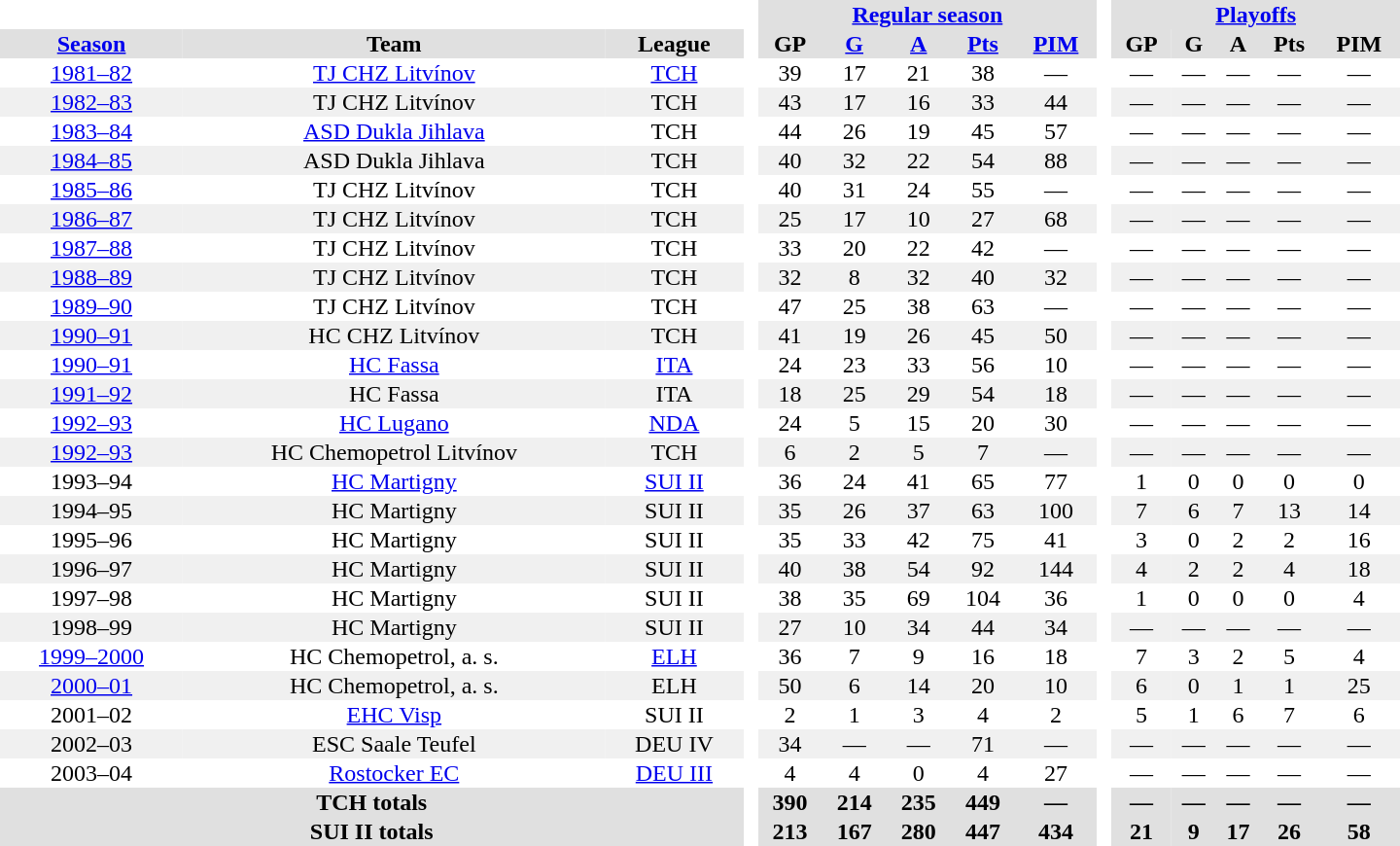<table border="0" cellpadding="1" cellspacing="0" style="text-align:center; width:60em">
<tr bgcolor="#e0e0e0">
<th colspan="3" bgcolor="#ffffff"> </th>
<th rowspan="99" bgcolor="#ffffff"> </th>
<th colspan="5"><a href='#'>Regular season</a></th>
<th rowspan="99" bgcolor="#ffffff"> </th>
<th colspan="5"><a href='#'>Playoffs</a></th>
</tr>
<tr bgcolor="#e0e0e0">
<th><a href='#'>Season</a></th>
<th>Team</th>
<th>League</th>
<th>GP</th>
<th><a href='#'>G</a></th>
<th><a href='#'>A</a></th>
<th><a href='#'>Pts</a></th>
<th><a href='#'>PIM</a></th>
<th>GP</th>
<th>G</th>
<th>A</th>
<th>Pts</th>
<th>PIM</th>
</tr>
<tr>
<td><a href='#'>1981–82</a></td>
<td><a href='#'>TJ CHZ Litvínov</a></td>
<td><a href='#'>TCH</a></td>
<td>39</td>
<td>17</td>
<td>21</td>
<td>38</td>
<td>—</td>
<td>—</td>
<td>—</td>
<td>—</td>
<td>—</td>
<td>—</td>
</tr>
<tr bgcolor="#f0f0f0">
<td><a href='#'>1982–83</a></td>
<td>TJ CHZ Litvínov</td>
<td>TCH</td>
<td>43</td>
<td>17</td>
<td>16</td>
<td>33</td>
<td>44</td>
<td>—</td>
<td>—</td>
<td>—</td>
<td>—</td>
<td>—</td>
</tr>
<tr>
<td><a href='#'>1983–84</a></td>
<td><a href='#'>ASD Dukla Jihlava</a></td>
<td>TCH</td>
<td>44</td>
<td>26</td>
<td>19</td>
<td>45</td>
<td>57</td>
<td>—</td>
<td>—</td>
<td>—</td>
<td>—</td>
<td>—</td>
</tr>
<tr bgcolor="#f0f0f0">
<td><a href='#'>1984–85</a></td>
<td>ASD Dukla Jihlava</td>
<td>TCH</td>
<td>40</td>
<td>32</td>
<td>22</td>
<td>54</td>
<td>88</td>
<td>—</td>
<td>—</td>
<td>—</td>
<td>—</td>
<td>—</td>
</tr>
<tr>
<td><a href='#'>1985–86</a></td>
<td>TJ CHZ Litvínov</td>
<td>TCH</td>
<td>40</td>
<td>31</td>
<td>24</td>
<td>55</td>
<td>—</td>
<td>—</td>
<td>—</td>
<td>—</td>
<td>—</td>
<td>—</td>
</tr>
<tr bgcolor="#f0f0f0">
<td><a href='#'>1986–87</a></td>
<td>TJ CHZ Litvínov</td>
<td>TCH</td>
<td>25</td>
<td>17</td>
<td>10</td>
<td>27</td>
<td>68</td>
<td>—</td>
<td>—</td>
<td>—</td>
<td>—</td>
<td>—</td>
</tr>
<tr>
<td><a href='#'>1987–88</a></td>
<td>TJ CHZ Litvínov</td>
<td>TCH</td>
<td>33</td>
<td>20</td>
<td>22</td>
<td>42</td>
<td>—</td>
<td>—</td>
<td>—</td>
<td>—</td>
<td>—</td>
<td>—</td>
</tr>
<tr bgcolor="#f0f0f0">
<td><a href='#'>1988–89</a></td>
<td>TJ CHZ Litvínov</td>
<td>TCH</td>
<td>32</td>
<td>8</td>
<td>32</td>
<td>40</td>
<td>32</td>
<td>—</td>
<td>—</td>
<td>—</td>
<td>—</td>
<td>—</td>
</tr>
<tr>
<td><a href='#'>1989–90</a></td>
<td>TJ CHZ Litvínov</td>
<td>TCH</td>
<td>47</td>
<td>25</td>
<td>38</td>
<td>63</td>
<td>—</td>
<td>—</td>
<td>—</td>
<td>—</td>
<td>—</td>
<td>—</td>
</tr>
<tr bgcolor="#f0f0f0">
<td><a href='#'>1990–91</a></td>
<td>HC CHZ Litvínov</td>
<td>TCH</td>
<td>41</td>
<td>19</td>
<td>26</td>
<td>45</td>
<td>50</td>
<td>—</td>
<td>—</td>
<td>—</td>
<td>—</td>
<td>—</td>
</tr>
<tr>
<td><a href='#'>1990–91</a></td>
<td><a href='#'>HC Fassa</a></td>
<td><a href='#'>ITA</a></td>
<td>24</td>
<td>23</td>
<td>33</td>
<td>56</td>
<td>10</td>
<td>—</td>
<td>—</td>
<td>—</td>
<td>—</td>
<td>—</td>
</tr>
<tr bgcolor="#f0f0f0">
<td><a href='#'>1991–92</a></td>
<td>HC Fassa</td>
<td>ITA</td>
<td>18</td>
<td>25</td>
<td>29</td>
<td>54</td>
<td>18</td>
<td>—</td>
<td>—</td>
<td>—</td>
<td>—</td>
<td>—</td>
</tr>
<tr>
<td><a href='#'>1992–93</a></td>
<td><a href='#'>HC Lugano</a></td>
<td><a href='#'>NDA</a></td>
<td>24</td>
<td>5</td>
<td>15</td>
<td>20</td>
<td>30</td>
<td>—</td>
<td>—</td>
<td>—</td>
<td>—</td>
<td>—</td>
</tr>
<tr bgcolor="#f0f0f0">
<td><a href='#'>1992–93</a></td>
<td>HC Chemopetrol Litvínov</td>
<td>TCH</td>
<td>6</td>
<td>2</td>
<td>5</td>
<td>7</td>
<td>—</td>
<td>—</td>
<td>—</td>
<td>—</td>
<td>—</td>
<td>—</td>
</tr>
<tr>
<td>1993–94</td>
<td><a href='#'>HC Martigny</a></td>
<td><a href='#'>SUI II</a></td>
<td>36</td>
<td>24</td>
<td>41</td>
<td>65</td>
<td>77</td>
<td>1</td>
<td>0</td>
<td>0</td>
<td>0</td>
<td>0</td>
</tr>
<tr bgcolor="#f0f0f0">
<td>1994–95</td>
<td>HC Martigny</td>
<td>SUI II</td>
<td>35</td>
<td>26</td>
<td>37</td>
<td>63</td>
<td>100</td>
<td>7</td>
<td>6</td>
<td>7</td>
<td>13</td>
<td>14</td>
</tr>
<tr>
<td>1995–96</td>
<td>HC Martigny</td>
<td>SUI II</td>
<td>35</td>
<td>33</td>
<td>42</td>
<td>75</td>
<td>41</td>
<td>3</td>
<td>0</td>
<td>2</td>
<td>2</td>
<td>16</td>
</tr>
<tr bgcolor="#f0f0f0">
<td>1996–97</td>
<td>HC Martigny</td>
<td>SUI II</td>
<td>40</td>
<td>38</td>
<td>54</td>
<td>92</td>
<td>144</td>
<td>4</td>
<td>2</td>
<td>2</td>
<td>4</td>
<td>18</td>
</tr>
<tr>
<td>1997–98</td>
<td>HC Martigny</td>
<td>SUI II</td>
<td>38</td>
<td>35</td>
<td>69</td>
<td>104</td>
<td>36</td>
<td>1</td>
<td>0</td>
<td>0</td>
<td>0</td>
<td>4</td>
</tr>
<tr bgcolor="#f0f0f0">
<td>1998–99</td>
<td>HC Martigny</td>
<td>SUI II</td>
<td>27</td>
<td>10</td>
<td>34</td>
<td>44</td>
<td>34</td>
<td>—</td>
<td>—</td>
<td>—</td>
<td>—</td>
<td>—</td>
</tr>
<tr>
<td><a href='#'>1999–2000</a></td>
<td>HC Chemopetrol, a. s.</td>
<td><a href='#'>ELH</a></td>
<td>36</td>
<td>7</td>
<td>9</td>
<td>16</td>
<td>18</td>
<td>7</td>
<td>3</td>
<td>2</td>
<td>5</td>
<td>4</td>
</tr>
<tr bgcolor="#f0f0f0">
<td><a href='#'>2000–01</a></td>
<td>HC Chemopetrol, a. s.</td>
<td>ELH</td>
<td>50</td>
<td>6</td>
<td>14</td>
<td>20</td>
<td>10</td>
<td>6</td>
<td>0</td>
<td>1</td>
<td>1</td>
<td>25</td>
</tr>
<tr>
</tr>
<tr>
<td>2001–02</td>
<td><a href='#'>EHC Visp</a></td>
<td>SUI II</td>
<td>2</td>
<td>1</td>
<td>3</td>
<td>4</td>
<td>2</td>
<td>5</td>
<td>1</td>
<td>6</td>
<td>7</td>
<td>6</td>
</tr>
<tr>
</tr>
<tr bgcolor="#f0f0f0">
<td>2002–03</td>
<td>ESC Saale Teufel</td>
<td>DEU IV</td>
<td>34</td>
<td>—</td>
<td>—</td>
<td>71</td>
<td>—</td>
<td>—</td>
<td>—</td>
<td>—</td>
<td>—</td>
<td>—</td>
</tr>
<tr>
<td>2003–04</td>
<td><a href='#'>Rostocker EC</a></td>
<td><a href='#'>DEU III</a></td>
<td>4</td>
<td>4</td>
<td>0</td>
<td>4</td>
<td>27</td>
<td>—</td>
<td>—</td>
<td>—</td>
<td>—</td>
<td>—</td>
</tr>
<tr bgcolor="#e0e0e0">
<th colspan="3">TCH totals</th>
<th>390</th>
<th>214</th>
<th>235</th>
<th>449</th>
<th>—</th>
<th>—</th>
<th>—</th>
<th>—</th>
<th>—</th>
<th>—</th>
</tr>
<tr bgcolor="#e0e0e0">
<th colspan="3">SUI II totals</th>
<th>213</th>
<th>167</th>
<th>280</th>
<th>447</th>
<th>434</th>
<th>21</th>
<th>9</th>
<th>17</th>
<th>26</th>
<th>58</th>
</tr>
</table>
